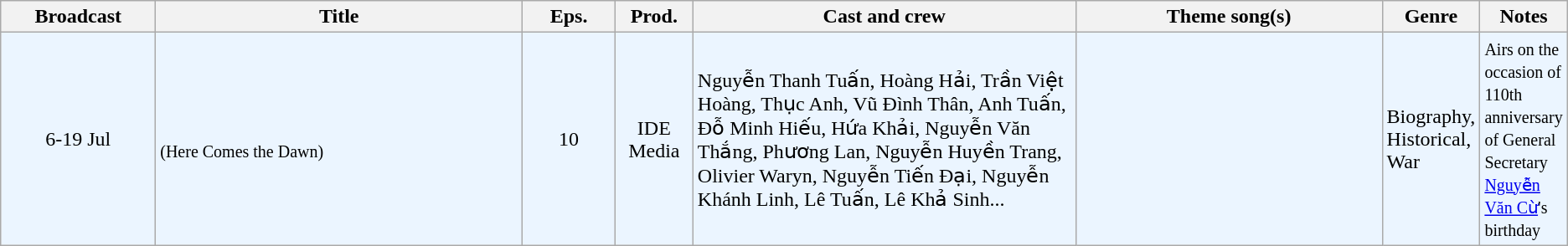<table class="wikitable sortable">
<tr>
<th style="width:10%;">Broadcast</th>
<th style="width:24%;">Title</th>
<th style="width:6%;">Eps.</th>
<th style="width:5%;">Prod.</th>
<th style="width:25%;">Cast and crew</th>
<th style="width:20%;">Theme song(s)</th>
<th style="width:5%;">Genre</th>
<th style="width:5%;">Notes</th>
</tr>
<tr ---- bgcolor="#ebf5ff">
<td style="text-align:center;">6-19 Jul <br></td>
<td><em></em> <br><small>(Here Comes the Dawn)</small></td>
<td style="text-align:center;">10</td>
<td style="text-align:center;">IDE Media</td>
<td> Nguyễn Thanh Tuấn, Hoàng Hải, Trần Việt Hoàng, Thục Anh, Vũ Đình Thân, Anh Tuấn, Đỗ Minh Hiếu, Hứa Khải, Nguyễn Văn Thắng, Phương Lan, Nguyễn Huyền Trang, Olivier Waryn, Nguyễn Tiến Đại, Nguyễn Khánh Linh, Lê Tuấn, Lê Khả Sinh...</td>
<td></td>
<td>Biography, Historical, War</td>
<td><small>Airs on the occasion of 110th anniversary of General Secretary <a href='#'>Nguyễn Văn Cừ</a>'s birthday</small></td>
</tr>
</table>
